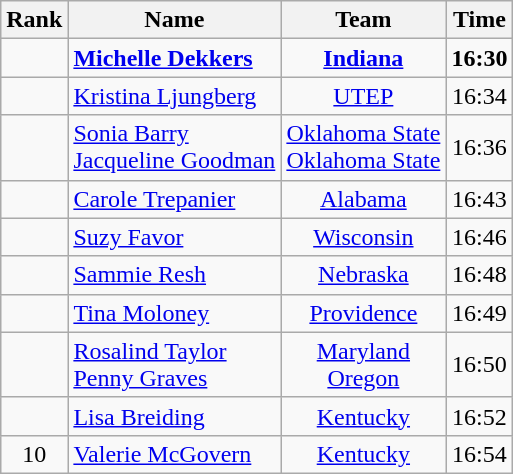<table class="wikitable sortable" style="text-align:center">
<tr>
<th>Rank</th>
<th>Name</th>
<th>Team</th>
<th>Time</th>
</tr>
<tr>
<td></td>
<td align=left> <strong><a href='#'>Michelle Dekkers</a></strong></td>
<td><strong><a href='#'>Indiana</a></strong></td>
<td><strong>16:30</strong></td>
</tr>
<tr>
<td></td>
<td align=left> <a href='#'>Kristina Ljungberg</a></td>
<td><a href='#'>UTEP</a></td>
<td>16:34</td>
</tr>
<tr>
<td></td>
<td align=left> <a href='#'>Sonia Barry</a><br> <a href='#'>Jacqueline Goodman</a></td>
<td><a href='#'>Oklahoma State</a><br><a href='#'>Oklahoma State</a></td>
<td>16:36</td>
</tr>
<tr>
<td></td>
<td align=left> <a href='#'>Carole Trepanier</a></td>
<td><a href='#'>Alabama</a></td>
<td>16:43</td>
</tr>
<tr>
<td></td>
<td align=left> <a href='#'>Suzy Favor</a></td>
<td><a href='#'>Wisconsin</a></td>
<td>16:46</td>
</tr>
<tr>
<td></td>
<td align=left><a href='#'>Sammie Resh</a></td>
<td><a href='#'>Nebraska</a></td>
<td>16:48</td>
</tr>
<tr>
<td></td>
<td align=left> <a href='#'>Tina Moloney</a></td>
<td><a href='#'>Providence</a></td>
<td>16:49</td>
</tr>
<tr>
<td></td>
<td align=left><a href='#'>Rosalind Taylor</a><br><a href='#'>Penny Graves</a></td>
<td><a href='#'>Maryland</a><br><a href='#'>Oregon</a></td>
<td>16:50</td>
</tr>
<tr>
<td></td>
<td align=left><a href='#'>Lisa Breiding</a></td>
<td><a href='#'>Kentucky</a></td>
<td>16:52</td>
</tr>
<tr>
<td>10</td>
<td align=left> <a href='#'>Valerie McGovern</a></td>
<td><a href='#'>Kentucky</a></td>
<td>16:54</td>
</tr>
</table>
